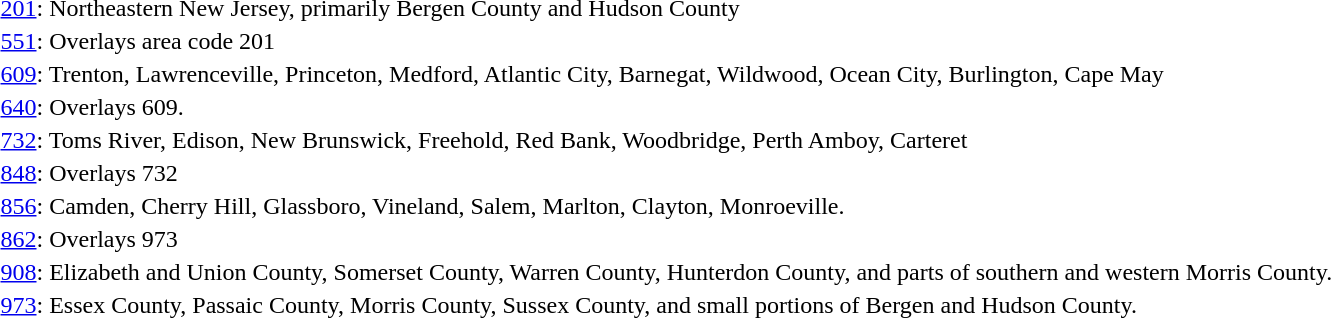<table>
<tr>
<td><a href='#'>201</a>: Northeastern New Jersey, primarily Bergen County and Hudson County</td>
</tr>
<tr>
<td><a href='#'>551</a>: Overlays area code 201</td>
</tr>
<tr>
<td><a href='#'>609</a>: Trenton, Lawrenceville, Princeton, Medford, Atlantic City, Barnegat, Wildwood, Ocean City, Burlington, Cape May</td>
</tr>
<tr>
<td><a href='#'>640</a>: Overlays 609.</td>
</tr>
<tr>
<td><a href='#'>732</a>: Toms River, Edison, New Brunswick, Freehold, Red Bank, Woodbridge, Perth Amboy, Carteret</td>
</tr>
<tr>
<td><a href='#'>848</a>: Overlays 732</td>
</tr>
<tr>
<td><a href='#'>856</a>: Camden, Cherry Hill, Glassboro, Vineland, Salem, Marlton, Clayton, Monroeville.</td>
</tr>
<tr>
<td><a href='#'>862</a>: Overlays 973</td>
</tr>
<tr>
<td><a href='#'>908</a>: Elizabeth and Union County, Somerset County, Warren County, Hunterdon County, and parts of southern and western Morris County.</td>
</tr>
<tr>
<td><a href='#'>973</a>: Essex County, Passaic County, Morris County, Sussex County, and small portions of Bergen and Hudson County.</td>
</tr>
<tr>
</tr>
</table>
